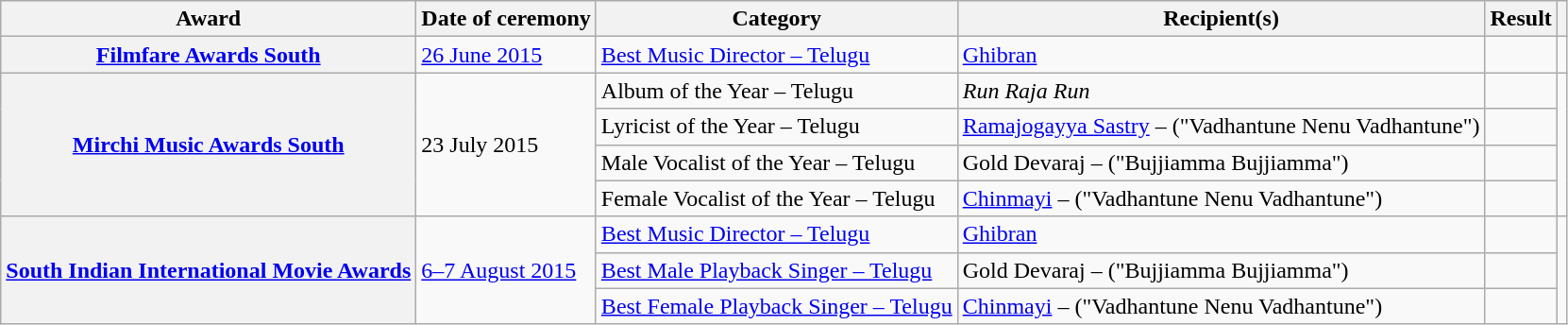<table class="wikitable plainrowheaders sortable">
<tr>
<th scope="col">Award</th>
<th scope="col">Date of ceremony</th>
<th scope="col">Category</th>
<th scope="col">Recipient(s)</th>
<th scope="col" class="unsortable">Result</th>
<th scope="col" class="unsortable"></th>
</tr>
<tr>
<th scope="row"><a href='#'>Filmfare Awards South</a></th>
<td><a href='#'>26 June 2015</a></td>
<td><a href='#'>Best Music Director – Telugu</a></td>
<td><a href='#'>Ghibran</a></td>
<td></td>
<td style="text-align:center;"><br></td>
</tr>
<tr>
<th scope="row" rowspan="4"><a href='#'>Mirchi Music Awards South</a></th>
<td rowspan="4">23 July 2015</td>
<td>Album of the Year – Telugu</td>
<td><em>Run Raja Run</em></td>
<td></td>
<td rowspan="4" style="text-align:center;"></td>
</tr>
<tr>
<td>Lyricist of the Year – Telugu</td>
<td><a href='#'>Ramajogayya Sastry</a> – ("Vadhantune Nenu Vadhantune")</td>
<td></td>
</tr>
<tr>
<td>Male Vocalist of the Year – Telugu</td>
<td>Gold Devaraj – ("Bujjiamma Bujjiamma")</td>
<td></td>
</tr>
<tr>
<td>Female Vocalist of the Year – Telugu</td>
<td><a href='#'>Chinmayi</a> – ("Vadhantune Nenu Vadhantune")</td>
<td></td>
</tr>
<tr>
<th scope="row" rowspan="3"><a href='#'>South Indian International Movie Awards</a></th>
<td rowspan="3"><a href='#'>6–7 August 2015</a></td>
<td><a href='#'>Best Music Director – Telugu</a></td>
<td><a href='#'>Ghibran</a></td>
<td></td>
<td rowspan="3" style="text-align:center;"><br></td>
</tr>
<tr>
<td><a href='#'>Best Male Playback Singer – Telugu</a></td>
<td>Gold Devaraj – ("Bujjiamma Bujjiamma")</td>
<td></td>
</tr>
<tr>
<td><a href='#'>Best Female Playback Singer – Telugu</a></td>
<td><a href='#'>Chinmayi</a> – ("Vadhantune Nenu Vadhantune")</td>
<td></td>
</tr>
</table>
